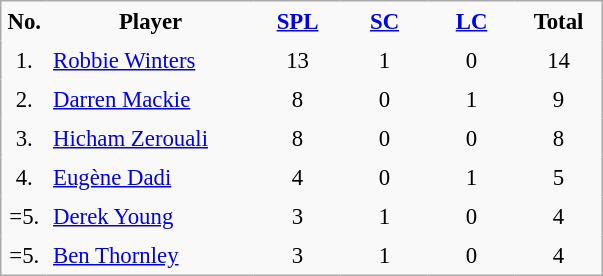<table class= border="2" cellpadding="4" cellspacing="0" style="text-align:center; margin: 1em 1em 1em 0; background: #f9f9f9; border: 1px #aaa solid; border-collapse: collapse; font-size: 95%;">
<tr>
<th width=20>No.</th>
<th width=130>Player</th>
<th width=50><a href='#'>SPL</a></th>
<th width=50><a href='#'>SC</a></th>
<th width=50><a href='#'>LC</a></th>
<th width=50>Total</th>
</tr>
<tr>
<td>1.</td>
<td align=left> <a href='#'>Robbie Winters</a></td>
<td>13</td>
<td>1</td>
<td>0</td>
<td>14</td>
</tr>
<tr>
<td>2.</td>
<td align=left> <a href='#'>Darren Mackie</a></td>
<td>8</td>
<td>0</td>
<td>1</td>
<td>9</td>
</tr>
<tr>
<td>3.</td>
<td align=left> <a href='#'>Hicham Zerouali</a></td>
<td>8</td>
<td>0</td>
<td>0</td>
<td>8</td>
</tr>
<tr>
<td>4.</td>
<td align=left> <a href='#'>Eugène Dadi</a></td>
<td>4</td>
<td>0</td>
<td>1</td>
<td>5</td>
</tr>
<tr>
<td>=5.</td>
<td align=left> <a href='#'>Derek Young</a></td>
<td>3</td>
<td>1</td>
<td>0</td>
<td>4</td>
</tr>
<tr>
<td>=5.</td>
<td align=left> <a href='#'>Ben Thornley</a></td>
<td>3</td>
<td>1</td>
<td>0</td>
<td>4</td>
</tr>
</table>
